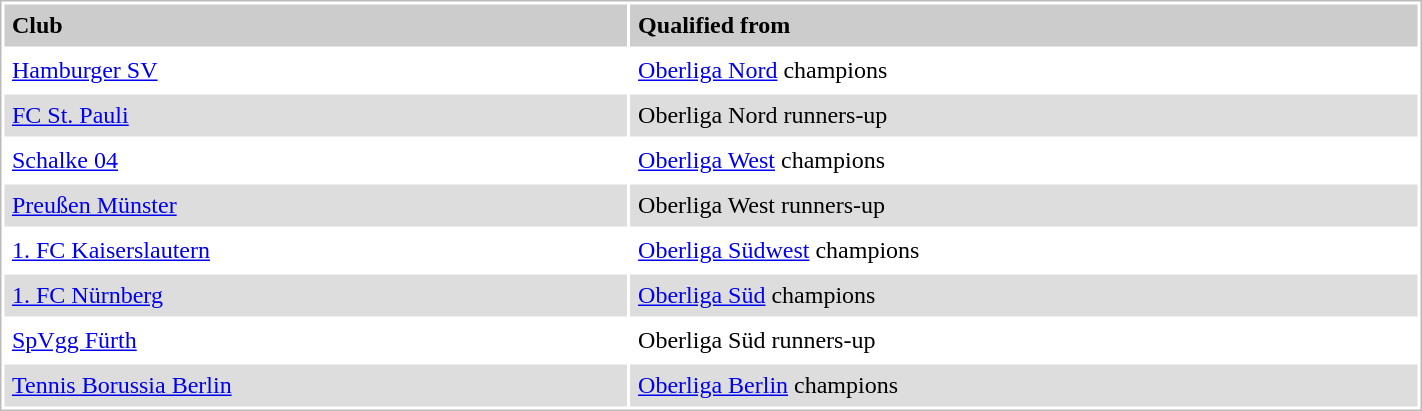<table style="border:1px solid #bbb;background:#fff;" cellpadding="5" cellspacing="2" width="75%">
<tr style="background:#ccc;font-weight:bold">
<td>Club</td>
<td>Qualified from</td>
</tr>
<tr>
<td><a href='#'>Hamburger SV</a></td>
<td><a href='#'>Oberliga Nord</a> champions</td>
</tr>
<tr style="background:#ddd">
<td><a href='#'>FC St. Pauli</a></td>
<td>Oberliga Nord runners-up</td>
</tr>
<tr>
<td><a href='#'>Schalke 04</a></td>
<td><a href='#'>Oberliga West</a> champions</td>
</tr>
<tr style="background:#ddd">
<td><a href='#'>Preußen Münster</a></td>
<td>Oberliga West runners-up</td>
</tr>
<tr>
<td><a href='#'>1. FC Kaiserslautern</a></td>
<td><a href='#'>Oberliga Südwest</a> champions</td>
</tr>
<tr style="background:#ddd">
<td><a href='#'>1. FC Nürnberg</a></td>
<td><a href='#'>Oberliga Süd</a> champions</td>
</tr>
<tr>
<td><a href='#'>SpVgg Fürth</a></td>
<td>Oberliga Süd runners-up</td>
</tr>
<tr style="background:#ddd">
<td><a href='#'>Tennis Borussia Berlin</a></td>
<td><a href='#'>Oberliga Berlin</a> champions</td>
</tr>
</table>
